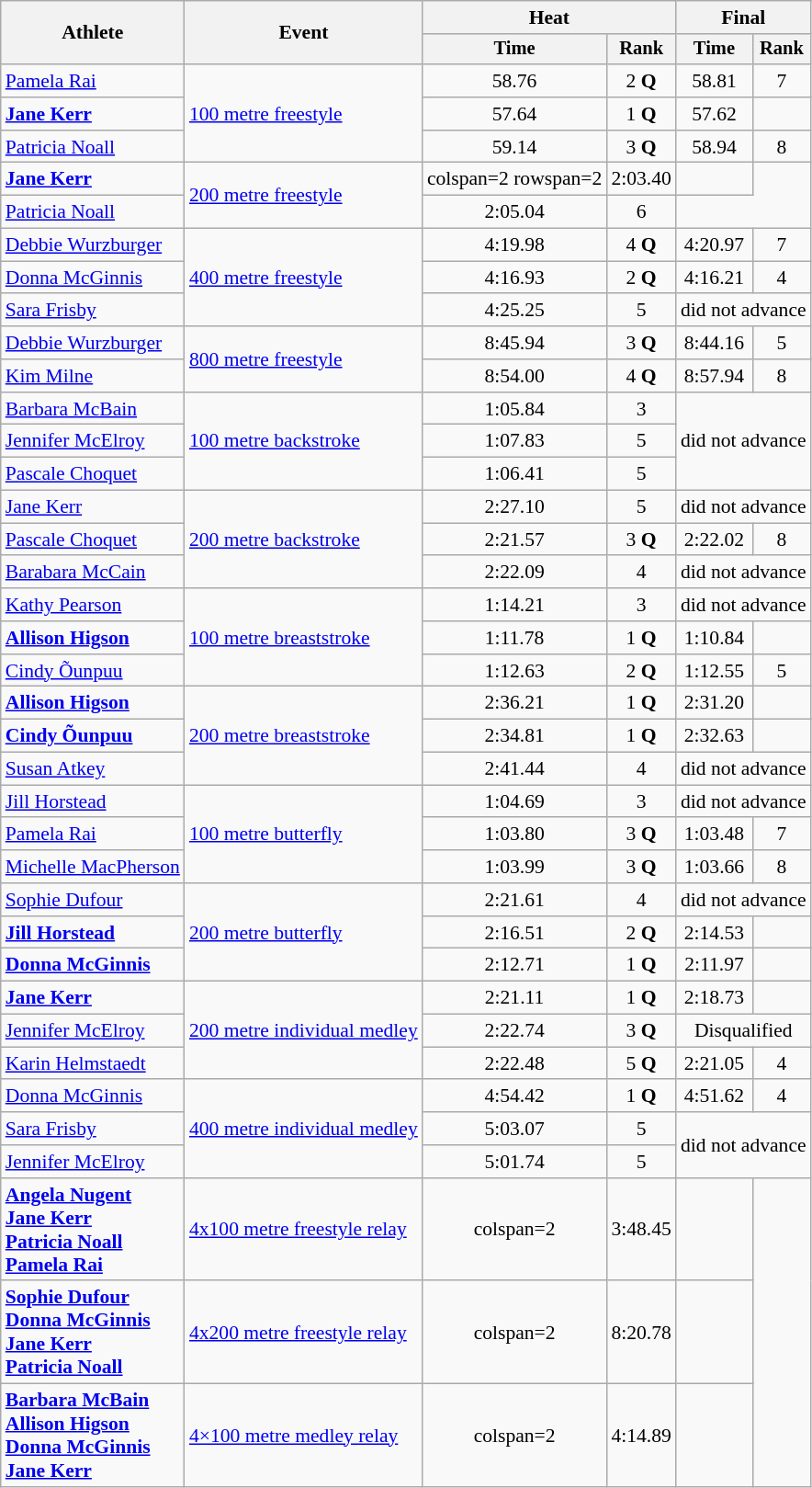<table class=wikitable style=font-size:90%>
<tr>
<th rowspan=2>Athlete</th>
<th rowspan=2>Event</th>
<th colspan=2>Heat</th>
<th colspan=2>Final</th>
</tr>
<tr style=font-size:95%>
<th>Time</th>
<th>Rank</th>
<th>Time</th>
<th>Rank</th>
</tr>
<tr align=center>
<td align=left><a href='#'>Pamela Rai</a></td>
<td align=left rowspan=3><a href='#'>100 metre freestyle</a></td>
<td>58.76</td>
<td>2 <strong>Q</strong></td>
<td>58.81</td>
<td>7</td>
</tr>
<tr align=center>
<td align=left><strong><a href='#'>Jane Kerr</a></strong></td>
<td>57.64</td>
<td>1 <strong>Q</strong></td>
<td>57.62</td>
<td></td>
</tr>
<tr align=center>
<td align=left><a href='#'>Patricia Noall</a></td>
<td>59.14</td>
<td>3 <strong>Q</strong></td>
<td>58.94</td>
<td>8</td>
</tr>
<tr align=center>
<td align=left><strong><a href='#'>Jane Kerr</a></strong></td>
<td align=left rowspan=2><a href='#'>200 metre freestyle</a></td>
<td>colspan=2 rowspan=2 </td>
<td>2:03.40</td>
<td></td>
</tr>
<tr align=center>
<td align=left><a href='#'>Patricia Noall</a></td>
<td>2:05.04</td>
<td>6</td>
</tr>
<tr align=center>
<td align=left><a href='#'>Debbie Wurzburger</a></td>
<td align=left rowspan=3><a href='#'>400 metre freestyle</a></td>
<td>4:19.98</td>
<td>4 <strong>Q</strong></td>
<td>4:20.97</td>
<td>7</td>
</tr>
<tr align=center>
<td align=left><a href='#'>Donna McGinnis</a></td>
<td>4:16.93</td>
<td>2 <strong>Q</strong></td>
<td>4:16.21</td>
<td>4</td>
</tr>
<tr align=center>
<td align=left><a href='#'>Sara Frisby</a></td>
<td>4:25.25</td>
<td>5</td>
<td colspan=2>did not advance</td>
</tr>
<tr align=center>
<td align=left><a href='#'>Debbie Wurzburger</a></td>
<td align=left rowspan=2><a href='#'>800 metre freestyle</a></td>
<td>8:45.94</td>
<td>3 <strong>Q</strong></td>
<td>8:44.16</td>
<td>5</td>
</tr>
<tr align=center>
<td align=left><a href='#'>Kim Milne</a></td>
<td>8:54.00</td>
<td>4 <strong>Q</strong></td>
<td>8:57.94</td>
<td>8</td>
</tr>
<tr align=center>
<td align=left><a href='#'>Barbara McBain</a></td>
<td align=left rowspan=3><a href='#'>100 metre backstroke</a></td>
<td>1:05.84</td>
<td>3</td>
<td colspan=2 rowspan=3>did not advance</td>
</tr>
<tr align=center>
<td align=left><a href='#'>Jennifer McElroy</a></td>
<td>1:07.83</td>
<td>5</td>
</tr>
<tr align=center>
<td align=left><a href='#'>Pascale Choquet</a></td>
<td>1:06.41</td>
<td>5</td>
</tr>
<tr align=center>
<td align=left><a href='#'>Jane Kerr</a></td>
<td align=left rowspan=3><a href='#'>200 metre backstroke</a></td>
<td>2:27.10</td>
<td>5</td>
<td colspan=2>did not advance</td>
</tr>
<tr align=center>
<td align=left><a href='#'>Pascale Choquet</a></td>
<td>2:21.57</td>
<td>3 <strong>Q</strong></td>
<td>2:22.02</td>
<td>8</td>
</tr>
<tr align=center>
<td align=left><a href='#'>Barabara McCain</a></td>
<td>2:22.09</td>
<td>4</td>
<td colspan=2>did not advance</td>
</tr>
<tr align=center>
<td align=left><a href='#'>Kathy Pearson</a></td>
<td align=left rowspan=3><a href='#'>100 metre breaststroke</a></td>
<td>1:14.21</td>
<td>3</td>
<td colspan=2>did not advance</td>
</tr>
<tr align=center>
<td align=left><strong><a href='#'>Allison Higson</a></strong></td>
<td>1:11.78</td>
<td>1 <strong>Q</strong></td>
<td>1:10.84</td>
<td></td>
</tr>
<tr align=center>
<td align=left><a href='#'>Cindy Õunpuu</a></td>
<td>1:12.63</td>
<td>2 <strong>Q</strong></td>
<td>1:12.55</td>
<td>5</td>
</tr>
<tr align=center>
<td align=left><strong><a href='#'>Allison Higson</a></strong></td>
<td align=left rowspan=3><a href='#'>200 metre breaststroke</a></td>
<td>2:36.21</td>
<td>1 <strong>Q</strong></td>
<td>2:31.20</td>
<td></td>
</tr>
<tr align=center>
<td align=left><strong><a href='#'>Cindy Õunpuu</a></strong></td>
<td>2:34.81</td>
<td>1 <strong>Q</strong></td>
<td>2:32.63</td>
<td></td>
</tr>
<tr align=center>
<td align=left><a href='#'>Susan Atkey</a></td>
<td>2:41.44</td>
<td>4</td>
<td colspan=2>did not advance</td>
</tr>
<tr align=center>
<td align=left><a href='#'>Jill Horstead</a></td>
<td align=left rowspan=3><a href='#'>100 metre butterfly</a></td>
<td>1:04.69</td>
<td>3</td>
<td colspan=2>did not advance</td>
</tr>
<tr align=center>
<td align=left><a href='#'>Pamela Rai</a></td>
<td>1:03.80</td>
<td>3 <strong>Q</strong></td>
<td>1:03.48</td>
<td>7</td>
</tr>
<tr align=center>
<td align=left><a href='#'>Michelle MacPherson</a></td>
<td>1:03.99</td>
<td>3 <strong>Q</strong></td>
<td>1:03.66</td>
<td>8</td>
</tr>
<tr align=center>
<td align=left><a href='#'>Sophie Dufour</a></td>
<td align=left rowspan=3><a href='#'>200 metre butterfly</a></td>
<td>2:21.61</td>
<td>4</td>
<td colspan=2>did not advance</td>
</tr>
<tr align=center>
<td align=left><strong><a href='#'>Jill Horstead</a></strong></td>
<td>2:16.51</td>
<td>2 <strong>Q</strong></td>
<td>2:14.53</td>
<td></td>
</tr>
<tr align=center>
<td align=left><strong><a href='#'>Donna McGinnis</a></strong></td>
<td>2:12.71</td>
<td>1 <strong>Q</strong></td>
<td>2:11.97</td>
<td></td>
</tr>
<tr align=center>
<td align=left><strong><a href='#'>Jane Kerr</a></strong></td>
<td align=left rowspan=3><a href='#'>200 metre individual medley</a></td>
<td>2:21.11</td>
<td>1 <strong>Q</strong></td>
<td>2:18.73</td>
<td></td>
</tr>
<tr align=center>
<td align=left><a href='#'>Jennifer McElroy</a></td>
<td>2:22.74</td>
<td>3 <strong>Q</strong></td>
<td colspan=2>Disqualified</td>
</tr>
<tr align=center>
<td align=left><a href='#'>Karin Helmstaedt</a></td>
<td>2:22.48</td>
<td>5 <strong>Q</strong></td>
<td>2:21.05</td>
<td>4</td>
</tr>
<tr align=center>
<td align=left><a href='#'>Donna McGinnis</a></td>
<td align=left rowspan=3><a href='#'>400 metre individual medley</a></td>
<td>4:54.42</td>
<td>1 <strong>Q</strong></td>
<td>4:51.62</td>
<td>4</td>
</tr>
<tr align=center>
<td align=left><a href='#'>Sara Frisby</a></td>
<td>5:03.07</td>
<td>5</td>
<td colspan=2 rowspan=2>did not advance</td>
</tr>
<tr align=center>
<td align=left><a href='#'>Jennifer McElroy</a></td>
<td>5:01.74</td>
<td>5</td>
</tr>
<tr align=center>
<td align=left><strong><a href='#'>Angela Nugent</a></strong><br><strong><a href='#'>Jane Kerr</a></strong><br><strong><a href='#'>Patricia Noall</a></strong><br><strong><a href='#'>Pamela Rai</a></strong></td>
<td align=left><a href='#'>4x100 metre freestyle relay</a></td>
<td>colspan=2 </td>
<td>3:48.45</td>
<td></td>
</tr>
<tr align=center>
<td align=left><strong><a href='#'>Sophie Dufour</a></strong><br><strong><a href='#'>Donna McGinnis</a></strong><br><strong><a href='#'>Jane Kerr</a></strong><br><strong><a href='#'>Patricia Noall</a></strong></td>
<td align=left><a href='#'>4x200 metre freestyle relay</a></td>
<td>colspan=2 </td>
<td>8:20.78</td>
<td></td>
</tr>
<tr align=center>
<td align=left><strong><a href='#'>Barbara McBain</a></strong><br><strong><a href='#'>Allison Higson</a></strong><br><strong><a href='#'>Donna McGinnis</a></strong><br><strong><a href='#'>Jane Kerr</a></strong></td>
<td align=left><a href='#'>4×100 metre medley relay</a></td>
<td>colspan=2 </td>
<td>4:14.89</td>
<td></td>
</tr>
</table>
